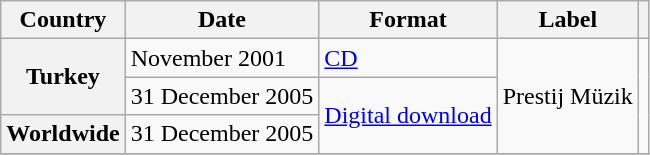<table class="wikitable plainrowheaders">
<tr>
<th scope="col">Country</th>
<th scope="col">Date</th>
<th scope="col">Format</th>
<th scope="col">Label</th>
<th scope="col"></th>
</tr>
<tr>
<th scope="row" rowspan="2">Turkey</th>
<td>November 2001</td>
<td><a href='#'>CD</a></td>
<td rowspan="3">Prestij Müzik</td>
<td align="center" rowspan="3"></td>
</tr>
<tr>
<td>31 December 2005</td>
<td rowspan="2"><a href='#'>Digital download</a></td>
</tr>
<tr>
<th scope="row">Worldwide</th>
<td>31 December 2005</td>
</tr>
<tr>
</tr>
</table>
